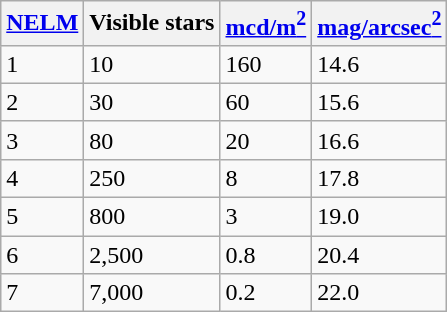<table class="wikitable">
<tr>
<th><a href='#'>NELM</a></th>
<th>Visible stars</th>
<th><a href='#'>mcd/m<sup>2</sup></a></th>
<th><a href='#'>mag/arcsec<sup>2</sup></a></th>
</tr>
<tr>
<td>1</td>
<td>10</td>
<td>160</td>
<td>14.6</td>
</tr>
<tr>
<td>2</td>
<td>30</td>
<td>60</td>
<td>15.6</td>
</tr>
<tr>
<td>3</td>
<td>80</td>
<td>20</td>
<td>16.6</td>
</tr>
<tr>
<td>4</td>
<td>250</td>
<td>8</td>
<td>17.8</td>
</tr>
<tr>
<td>5</td>
<td>800</td>
<td>3</td>
<td>19.0</td>
</tr>
<tr>
<td>6</td>
<td>2,500</td>
<td>0.8</td>
<td>20.4</td>
</tr>
<tr>
<td>7</td>
<td>7,000</td>
<td>0.2</td>
<td>22.0</td>
</tr>
</table>
